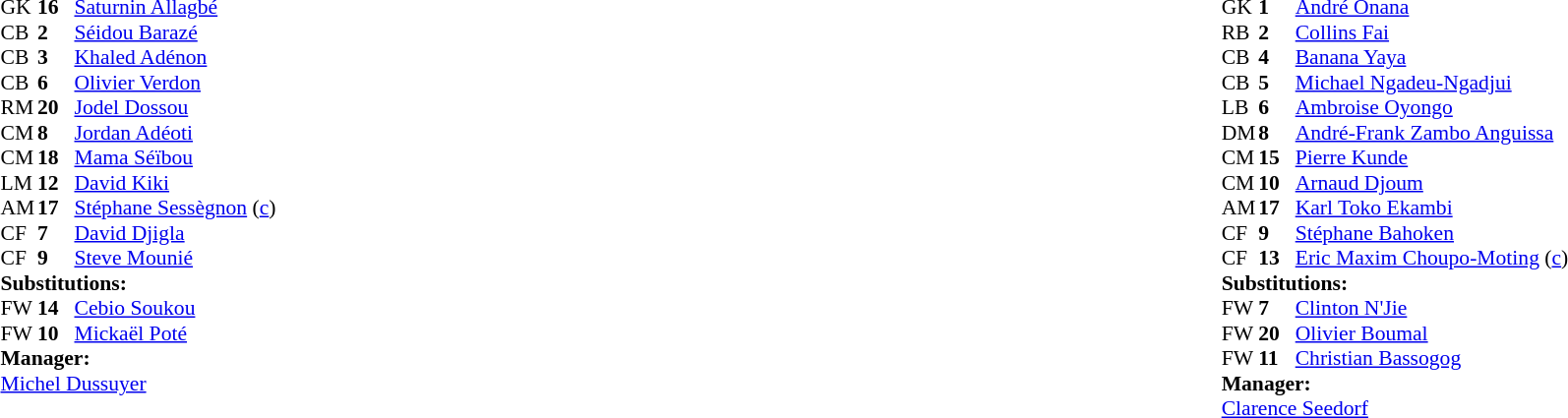<table width="100%">
<tr>
<td valign="top" width="40%"><br><table style="font-size:90%" cellspacing="0" cellpadding="0">
<tr>
<th width=25></th>
<th width=25></th>
</tr>
<tr>
<td>GK</td>
<td><strong>16</strong></td>
<td><a href='#'>Saturnin Allagbé</a></td>
</tr>
<tr>
<td>CB</td>
<td><strong>2</strong></td>
<td><a href='#'>Séidou Barazé</a></td>
<td></td>
</tr>
<tr>
<td>CB</td>
<td><strong>3</strong></td>
<td><a href='#'>Khaled Adénon</a></td>
</tr>
<tr>
<td>CB</td>
<td><strong>6</strong></td>
<td><a href='#'>Olivier Verdon</a></td>
</tr>
<tr>
<td>RM</td>
<td><strong>20</strong></td>
<td><a href='#'>Jodel Dossou</a></td>
<td></td>
<td></td>
</tr>
<tr>
<td>CM</td>
<td><strong>8</strong></td>
<td><a href='#'>Jordan Adéoti</a></td>
</tr>
<tr>
<td>CM</td>
<td><strong>18</strong></td>
<td><a href='#'>Mama Séïbou</a></td>
</tr>
<tr>
<td>LM</td>
<td><strong>12</strong></td>
<td><a href='#'>David Kiki</a></td>
</tr>
<tr>
<td>AM</td>
<td><strong>17</strong></td>
<td><a href='#'>Stéphane Sessègnon</a> (<a href='#'>c</a>)</td>
</tr>
<tr>
<td>CF</td>
<td><strong>7</strong></td>
<td><a href='#'>David Djigla</a></td>
<td></td>
<td></td>
</tr>
<tr>
<td>CF</td>
<td><strong>9</strong></td>
<td><a href='#'>Steve Mounié</a></td>
<td></td>
</tr>
<tr>
<td colspan=3><strong>Substitutions:</strong></td>
</tr>
<tr>
<td>FW</td>
<td><strong>14</strong></td>
<td><a href='#'>Cebio Soukou</a></td>
<td></td>
<td></td>
</tr>
<tr>
<td>FW</td>
<td><strong>10</strong></td>
<td><a href='#'>Mickaël Poté</a></td>
<td></td>
<td></td>
</tr>
<tr>
<td colspan=3><strong>Manager:</strong></td>
</tr>
<tr>
<td colspan=3> <a href='#'>Michel Dussuyer</a></td>
</tr>
</table>
</td>
<td valign="top"></td>
<td valign="top" width="50%"><br><table style="font-size:90%; margin:auto" cellspacing="0" cellpadding="0">
<tr>
<th width=25></th>
<th width=25></th>
</tr>
<tr>
<td>GK</td>
<td><strong>1</strong></td>
<td><a href='#'>André Onana</a></td>
</tr>
<tr>
<td>RB</td>
<td><strong>2</strong></td>
<td><a href='#'>Collins Fai</a></td>
<td></td>
<td></td>
</tr>
<tr>
<td>CB</td>
<td><strong>4</strong></td>
<td><a href='#'>Banana Yaya</a></td>
</tr>
<tr>
<td>CB</td>
<td><strong>5</strong></td>
<td><a href='#'>Michael Ngadeu-Ngadjui</a></td>
</tr>
<tr>
<td>LB</td>
<td><strong>6</strong></td>
<td><a href='#'>Ambroise Oyongo</a></td>
<td></td>
</tr>
<tr>
<td>DM</td>
<td><strong>8</strong></td>
<td><a href='#'>André-Frank Zambo Anguissa</a></td>
<td></td>
</tr>
<tr>
<td>CM</td>
<td><strong>15</strong></td>
<td><a href='#'>Pierre Kunde</a></td>
</tr>
<tr>
<td>CM</td>
<td><strong>10</strong></td>
<td><a href='#'>Arnaud Djoum</a></td>
<td></td>
<td></td>
</tr>
<tr>
<td>AM</td>
<td><strong>17</strong></td>
<td><a href='#'>Karl Toko Ekambi</a></td>
<td></td>
<td></td>
</tr>
<tr>
<td>CF</td>
<td><strong>9</strong></td>
<td><a href='#'>Stéphane Bahoken</a></td>
</tr>
<tr>
<td>CF</td>
<td><strong>13</strong></td>
<td><a href='#'>Eric Maxim Choupo-Moting</a> (<a href='#'>c</a>)</td>
</tr>
<tr>
<td colspan=3><strong>Substitutions:</strong></td>
</tr>
<tr>
<td>FW</td>
<td><strong>7</strong></td>
<td><a href='#'>Clinton N'Jie</a></td>
<td></td>
<td></td>
</tr>
<tr>
<td>FW</td>
<td><strong>20</strong></td>
<td><a href='#'>Olivier Boumal</a></td>
<td></td>
<td></td>
</tr>
<tr>
<td>FW</td>
<td><strong>11</strong></td>
<td><a href='#'>Christian Bassogog</a></td>
<td></td>
<td></td>
</tr>
<tr>
<td colspan=3><strong>Manager:</strong></td>
</tr>
<tr>
<td colspan=3> <a href='#'>Clarence Seedorf</a></td>
</tr>
</table>
</td>
</tr>
</table>
